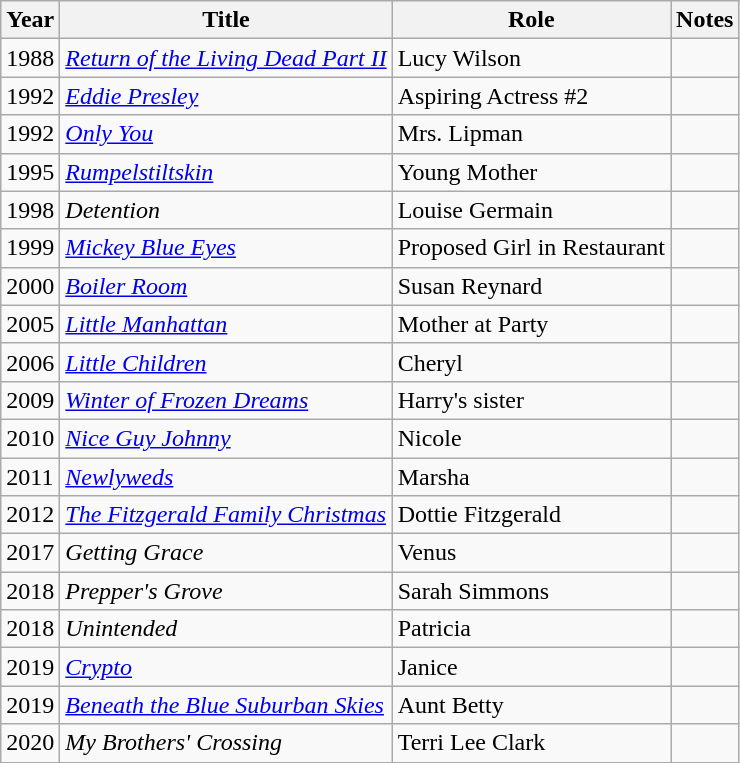<table class="wikitable sortable">
<tr>
<th>Year</th>
<th>Title</th>
<th>Role</th>
<th>Notes</th>
</tr>
<tr>
<td>1988</td>
<td><em><a href='#'>Return of the Living Dead Part II</a></em></td>
<td>Lucy Wilson</td>
<td></td>
</tr>
<tr>
<td>1992</td>
<td><em><a href='#'>Eddie Presley</a></em></td>
<td>Aspiring Actress #2</td>
<td></td>
</tr>
<tr>
<td>1992</td>
<td><a href='#'><em>Only You</em></a></td>
<td>Mrs. Lipman</td>
<td></td>
</tr>
<tr>
<td>1995</td>
<td><a href='#'><em>Rumpelstiltskin</em></a></td>
<td>Young Mother</td>
<td></td>
</tr>
<tr>
<td>1998</td>
<td><em>Detention</em></td>
<td>Louise Germain</td>
<td></td>
</tr>
<tr>
<td>1999</td>
<td><em><a href='#'>Mickey Blue Eyes</a></em></td>
<td>Proposed Girl in Restaurant</td>
<td></td>
</tr>
<tr>
<td>2000</td>
<td><a href='#'><em>Boiler Room</em></a></td>
<td>Susan Reynard</td>
<td></td>
</tr>
<tr>
<td>2005</td>
<td><em><a href='#'>Little Manhattan</a></em></td>
<td>Mother at Party</td>
<td></td>
</tr>
<tr>
<td>2006</td>
<td><a href='#'><em>Little Children</em></a></td>
<td>Cheryl</td>
<td></td>
</tr>
<tr>
<td>2009</td>
<td><em><a href='#'>Winter of Frozen Dreams</a></em></td>
<td>Harry's sister</td>
<td></td>
</tr>
<tr>
<td>2010</td>
<td><em><a href='#'>Nice Guy Johnny</a></em></td>
<td>Nicole</td>
<td></td>
</tr>
<tr>
<td>2011</td>
<td><a href='#'><em>Newlyweds</em></a></td>
<td>Marsha</td>
<td></td>
</tr>
<tr>
<td>2012</td>
<td><em><a href='#'>The Fitzgerald Family Christmas</a></em></td>
<td>Dottie Fitzgerald</td>
<td></td>
</tr>
<tr>
<td>2017</td>
<td><em>Getting Grace</em></td>
<td>Venus</td>
<td></td>
</tr>
<tr>
<td>2018</td>
<td><em>Prepper's Grove</em></td>
<td>Sarah Simmons</td>
<td></td>
</tr>
<tr>
<td>2018</td>
<td><em>Unintended</em></td>
<td>Patricia</td>
<td></td>
</tr>
<tr>
<td>2019</td>
<td><a href='#'><em>Crypto</em></a></td>
<td>Janice</td>
<td></td>
</tr>
<tr>
<td>2019</td>
<td><em><a href='#'>Beneath the Blue Suburban Skies</a></em></td>
<td>Aunt Betty</td>
<td></td>
</tr>
<tr>
<td>2020</td>
<td><em>My Brothers' Crossing</em></td>
<td>Terri Lee Clark</td>
<td></td>
</tr>
</table>
